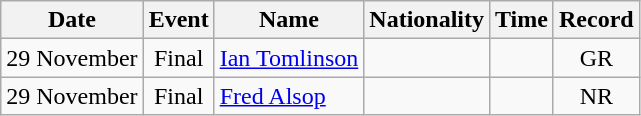<table class=wikitable style=text-align:center>
<tr>
<th>Date</th>
<th>Event</th>
<th>Name</th>
<th>Nationality</th>
<th>Time</th>
<th>Record</th>
</tr>
<tr>
<td>29 November</td>
<td>Final</td>
<td align=left><a href='#'>Ian Tomlinson</a></td>
<td></td>
<td></td>
<td>GR</td>
</tr>
<tr>
<td>29 November</td>
<td>Final</td>
<td align=left><a href='#'>Fred Alsop</a></td>
<td></td>
<td></td>
<td>NR</td>
</tr>
</table>
